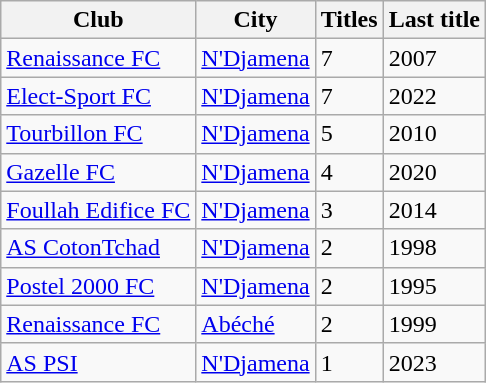<table class="wikitable">
<tr>
<th>Club</th>
<th>City</th>
<th>Titles</th>
<th>Last title</th>
</tr>
<tr>
<td><a href='#'>Renaissance FC</a></td>
<td><a href='#'>N'Djamena</a></td>
<td>7</td>
<td>2007</td>
</tr>
<tr>
<td><a href='#'>Elect-Sport FC</a></td>
<td><a href='#'>N'Djamena</a></td>
<td>7</td>
<td>2022</td>
</tr>
<tr>
<td><a href='#'>Tourbillon FC</a></td>
<td><a href='#'>N'Djamena</a></td>
<td>5</td>
<td>2010</td>
</tr>
<tr>
<td><a href='#'>Gazelle FC</a></td>
<td><a href='#'>N'Djamena</a></td>
<td>4</td>
<td>2020</td>
</tr>
<tr>
<td><a href='#'>Foullah Edifice FC</a></td>
<td><a href='#'>N'Djamena</a></td>
<td>3</td>
<td>2014</td>
</tr>
<tr>
<td><a href='#'>AS CotonTchad</a></td>
<td><a href='#'>N'Djamena</a></td>
<td>2</td>
<td>1998</td>
</tr>
<tr>
<td><a href='#'>Postel 2000 FC</a></td>
<td><a href='#'>N'Djamena</a></td>
<td>2</td>
<td>1995</td>
</tr>
<tr>
<td><a href='#'>Renaissance FC</a></td>
<td><a href='#'>Abéché</a></td>
<td>2</td>
<td>1999</td>
</tr>
<tr>
<td><a href='#'>AS PSI</a></td>
<td><a href='#'>N'Djamena</a></td>
<td>1</td>
<td>2023</td>
</tr>
</table>
